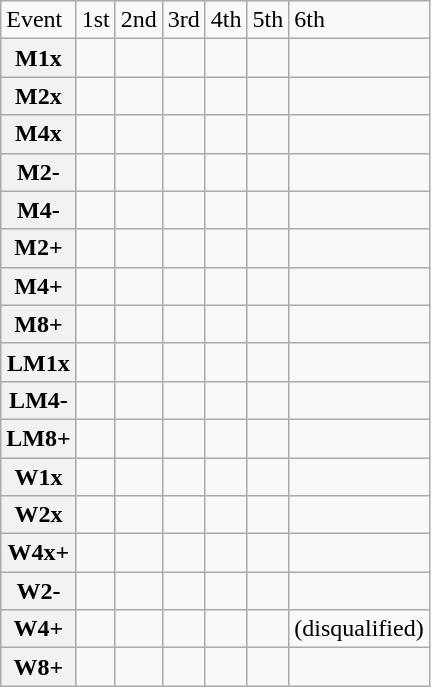<table class="wikitable">
<tr>
<td>Event</td>
<td>1st</td>
<td>2nd</td>
<td>3rd</td>
<td>4th</td>
<td>5th</td>
<td>6th</td>
</tr>
<tr>
<th>M1x</th>
<td></td>
<td></td>
<td></td>
<td></td>
<td></td>
<td></td>
</tr>
<tr>
<th>M2x</th>
<td></td>
<td></td>
<td></td>
<td></td>
<td></td>
<td></td>
</tr>
<tr>
<th>M4x</th>
<td></td>
<td></td>
<td></td>
<td></td>
<td></td>
<td></td>
</tr>
<tr>
<th>M2-</th>
<td></td>
<td></td>
<td></td>
<td></td>
<td></td>
<td></td>
</tr>
<tr>
<th>M4-</th>
<td></td>
<td></td>
<td></td>
<td></td>
<td></td>
<td></td>
</tr>
<tr>
<th>M2+</th>
<td></td>
<td></td>
<td></td>
<td></td>
<td></td>
<td></td>
</tr>
<tr>
<th>M4+</th>
<td></td>
<td></td>
<td></td>
<td></td>
<td></td>
<td></td>
</tr>
<tr>
<th>M8+</th>
<td></td>
<td></td>
<td></td>
<td></td>
<td></td>
<td></td>
</tr>
<tr>
<th>LM1x</th>
<td></td>
<td></td>
<td></td>
<td></td>
<td></td>
<td></td>
</tr>
<tr>
<th>LM4-</th>
<td></td>
<td></td>
<td></td>
<td></td>
<td></td>
<td></td>
</tr>
<tr>
<th>LM8+</th>
<td></td>
<td></td>
<td></td>
<td></td>
<td></td>
<td></td>
</tr>
<tr>
<th>W1x</th>
<td></td>
<td></td>
<td></td>
<td></td>
<td></td>
<td></td>
</tr>
<tr>
<th>W2x</th>
<td></td>
<td></td>
<td></td>
<td></td>
<td></td>
<td></td>
</tr>
<tr>
<th>W4x+</th>
<td></td>
<td></td>
<td></td>
<td></td>
<td></td>
<td></td>
</tr>
<tr>
<th>W2-</th>
<td></td>
<td></td>
<td></td>
<td></td>
<td></td>
<td></td>
</tr>
<tr>
<th>W4+</th>
<td></td>
<td></td>
<td></td>
<td></td>
<td></td>
<td> (disqualified)</td>
</tr>
<tr>
<th>W8+</th>
<td></td>
<td></td>
<td></td>
<td></td>
<td></td>
<td></td>
</tr>
</table>
